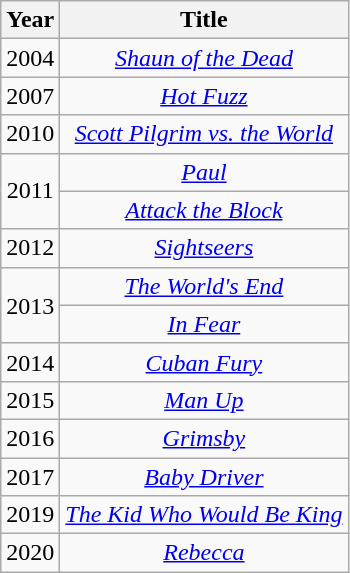<table class="wikitable" style="text-align:center;">
<tr>
<th scope="col">Year</th>
<th scope="col">Title</th>
</tr>
<tr>
<td>2004</td>
<td><em><a href='#'>Shaun of the Dead</a></em></td>
</tr>
<tr>
<td>2007</td>
<td><em><a href='#'>Hot Fuzz</a></em></td>
</tr>
<tr>
<td>2010</td>
<td><em><a href='#'>Scott Pilgrim vs. the World</a></em></td>
</tr>
<tr>
<td rowspan="2">2011</td>
<td><em><a href='#'>Paul</a></em></td>
</tr>
<tr>
<td><em><a href='#'>Attack the Block</a></em></td>
</tr>
<tr>
<td>2012</td>
<td><em><a href='#'>Sightseers</a></em></td>
</tr>
<tr>
<td rowspan="2">2013</td>
<td><em><a href='#'>The World's End</a></em></td>
</tr>
<tr>
<td><em><a href='#'>In Fear</a></em></td>
</tr>
<tr>
<td>2014</td>
<td><em><a href='#'>Cuban Fury</a></em></td>
</tr>
<tr>
<td>2015</td>
<td><em><a href='#'>Man Up</a></em></td>
</tr>
<tr>
<td>2016</td>
<td><em><a href='#'>Grimsby</a></em></td>
</tr>
<tr>
<td>2017</td>
<td><em><a href='#'>Baby Driver</a></em></td>
</tr>
<tr>
<td>2019</td>
<td><em><a href='#'>The Kid Who Would Be King</a></em></td>
</tr>
<tr>
<td>2020</td>
<td><em><a href='#'>Rebecca</a></em></td>
</tr>
</table>
